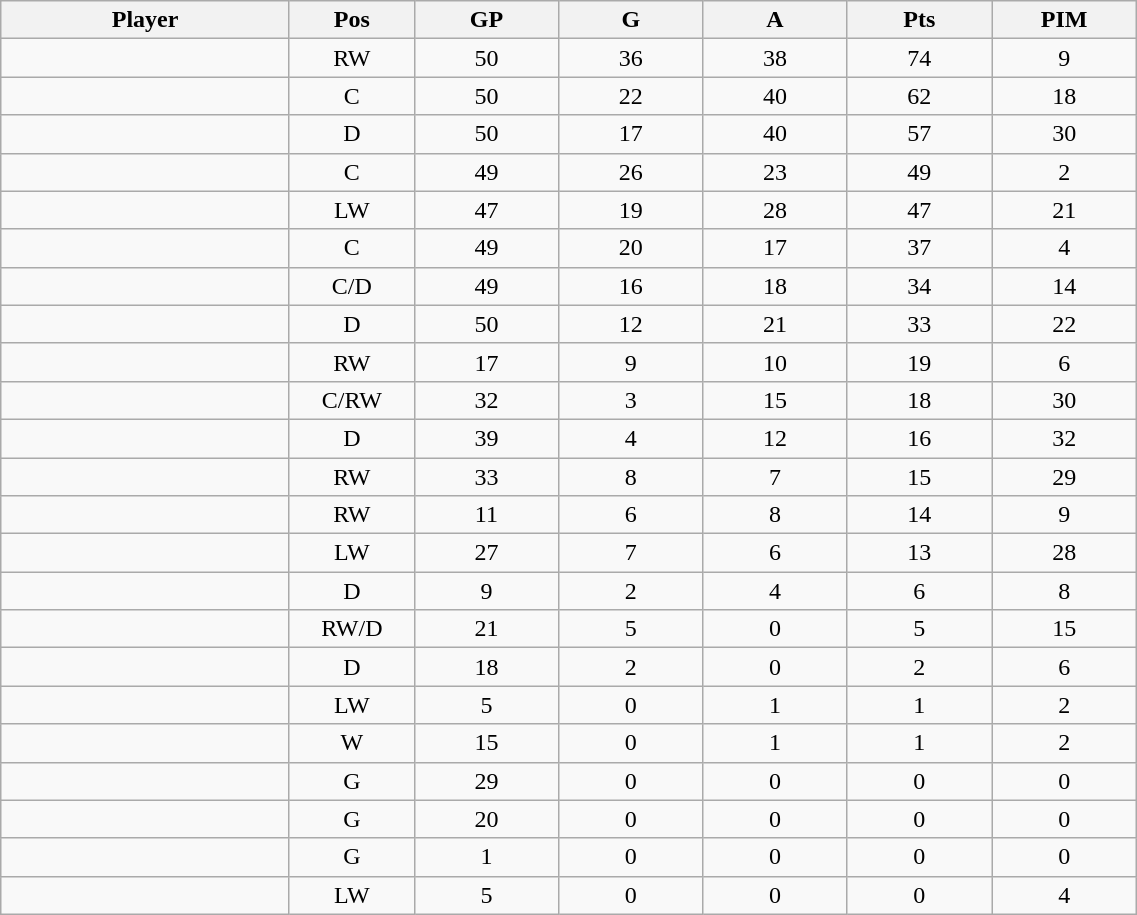<table class="wikitable sortable" width="60%">
<tr ALIGN="center">
<th bgcolor="#DDDDFF" width="10%">Player</th>
<th bgcolor="#DDDDFF" width="3%" title="Position">Pos</th>
<th bgcolor="#DDDDFF" width="5%" title="Games played">GP</th>
<th bgcolor="#DDDDFF" width="5%" title="Goals">G</th>
<th bgcolor="#DDDDFF" width="5%" title="Assists">A</th>
<th bgcolor="#DDDDFF" width="5%" title="Points">Pts</th>
<th bgcolor="#DDDDFF" width="5%" title="Penalties in Minutes">PIM</th>
</tr>
<tr align="center">
<td align="right"></td>
<td>RW</td>
<td>50</td>
<td>36</td>
<td>38</td>
<td>74</td>
<td>9</td>
</tr>
<tr align="center">
<td align="right"></td>
<td>C</td>
<td>50</td>
<td>22</td>
<td>40</td>
<td>62</td>
<td>18</td>
</tr>
<tr align="center">
<td align="right"></td>
<td>D</td>
<td>50</td>
<td>17</td>
<td>40</td>
<td>57</td>
<td>30</td>
</tr>
<tr align="center">
<td align="right"></td>
<td>C</td>
<td>49</td>
<td>26</td>
<td>23</td>
<td>49</td>
<td>2</td>
</tr>
<tr align="center">
<td align="right"></td>
<td>LW</td>
<td>47</td>
<td>19</td>
<td>28</td>
<td>47</td>
<td>21</td>
</tr>
<tr align="center">
<td align="right"></td>
<td>C</td>
<td>49</td>
<td>20</td>
<td>17</td>
<td>37</td>
<td>4</td>
</tr>
<tr align="center">
<td align="right"></td>
<td>C/D</td>
<td>49</td>
<td>16</td>
<td>18</td>
<td>34</td>
<td>14</td>
</tr>
<tr align="center">
<td align="right"></td>
<td>D</td>
<td>50</td>
<td>12</td>
<td>21</td>
<td>33</td>
<td>22</td>
</tr>
<tr align="center">
<td align="right"></td>
<td>RW</td>
<td>17</td>
<td>9</td>
<td>10</td>
<td>19</td>
<td>6</td>
</tr>
<tr align="center">
<td align="right"></td>
<td>C/RW</td>
<td>32</td>
<td>3</td>
<td>15</td>
<td>18</td>
<td>30</td>
</tr>
<tr align="center">
<td align="right"></td>
<td>D</td>
<td>39</td>
<td>4</td>
<td>12</td>
<td>16</td>
<td>32</td>
</tr>
<tr align="center">
<td align="right"></td>
<td>RW</td>
<td>33</td>
<td>8</td>
<td>7</td>
<td>15</td>
<td>29</td>
</tr>
<tr align="center">
<td align="right"></td>
<td>RW</td>
<td>11</td>
<td>6</td>
<td>8</td>
<td>14</td>
<td>9</td>
</tr>
<tr align="center">
<td align="right"></td>
<td>LW</td>
<td>27</td>
<td>7</td>
<td>6</td>
<td>13</td>
<td>28</td>
</tr>
<tr align="center">
<td align="right"></td>
<td>D</td>
<td>9</td>
<td>2</td>
<td>4</td>
<td>6</td>
<td>8</td>
</tr>
<tr align="center">
<td align="right"></td>
<td>RW/D</td>
<td>21</td>
<td>5</td>
<td>0</td>
<td>5</td>
<td>15</td>
</tr>
<tr align="center">
<td align="right"></td>
<td>D</td>
<td>18</td>
<td>2</td>
<td>0</td>
<td>2</td>
<td>6</td>
</tr>
<tr align="center">
<td align="right"></td>
<td>LW</td>
<td>5</td>
<td>0</td>
<td>1</td>
<td>1</td>
<td>2</td>
</tr>
<tr align="center">
<td align="right"></td>
<td>W</td>
<td>15</td>
<td>0</td>
<td>1</td>
<td>1</td>
<td>2</td>
</tr>
<tr align="center">
<td align="right"></td>
<td>G</td>
<td>29</td>
<td>0</td>
<td>0</td>
<td>0</td>
<td>0</td>
</tr>
<tr align="center">
<td align="right"></td>
<td>G</td>
<td>20</td>
<td>0</td>
<td>0</td>
<td>0</td>
<td>0</td>
</tr>
<tr align="center">
<td align="right"></td>
<td>G</td>
<td>1</td>
<td>0</td>
<td>0</td>
<td>0</td>
<td>0</td>
</tr>
<tr align="center">
<td align="right"></td>
<td>LW</td>
<td>5</td>
<td>0</td>
<td>0</td>
<td>0</td>
<td>4</td>
</tr>
</table>
